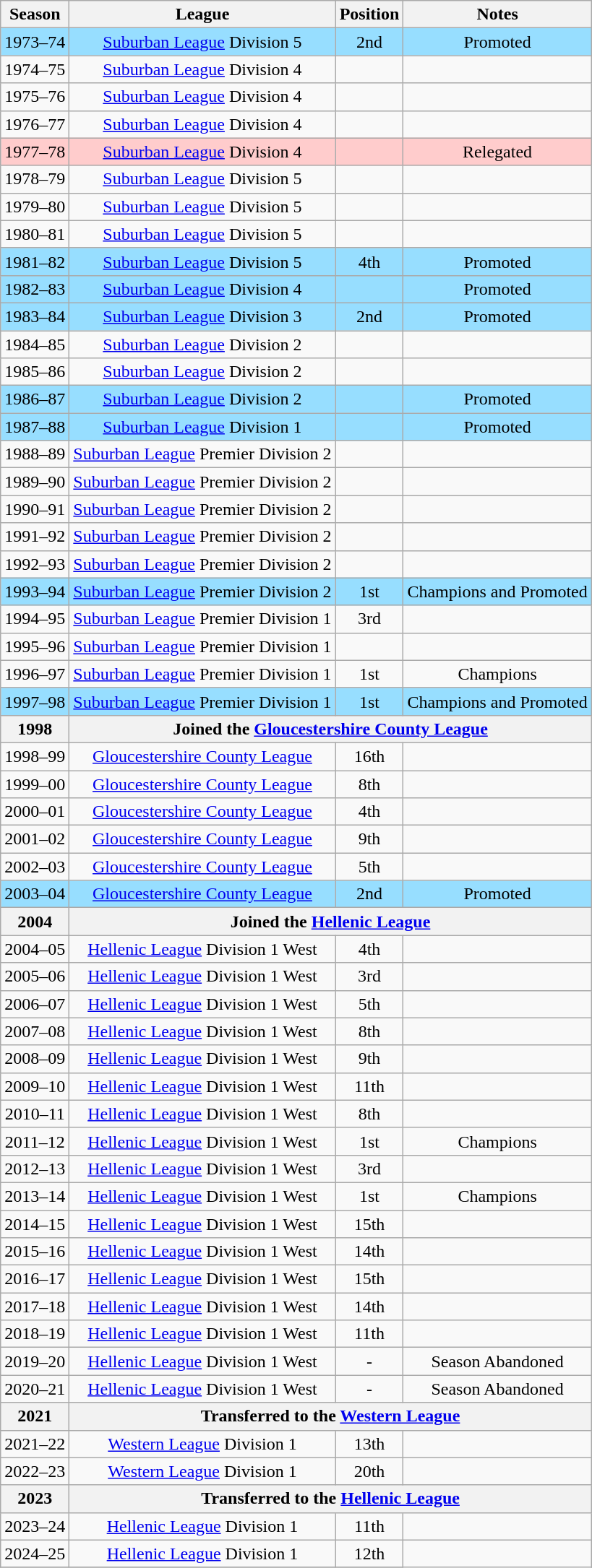<table class="wikitable" style="text-align: center">
<tr>
<th>Season</th>
<th>League</th>
<th>Position</th>
<th>Notes</th>
</tr>
<tr style="background: #97DEFF;">
<td>1973–74</td>
<td><a href='#'>Suburban League</a> Division 5</td>
<td>2nd</td>
<td>Promoted</td>
</tr>
<tr>
<td>1974–75</td>
<td><a href='#'>Suburban League</a> Division 4</td>
<td></td>
<td></td>
</tr>
<tr>
<td>1975–76</td>
<td><a href='#'>Suburban League</a> Division 4</td>
<td></td>
<td></td>
</tr>
<tr>
<td>1976–77</td>
<td><a href='#'>Suburban League</a> Division 4</td>
<td></td>
<td></td>
</tr>
<tr style="background:#fcc;">
<td>1977–78</td>
<td><a href='#'>Suburban League</a> Division 4</td>
<td></td>
<td>Relegated</td>
</tr>
<tr>
<td>1978–79</td>
<td><a href='#'>Suburban League</a> Division 5</td>
<td></td>
<td></td>
</tr>
<tr>
<td>1979–80</td>
<td><a href='#'>Suburban League</a> Division 5</td>
<td></td>
<td></td>
</tr>
<tr>
<td>1980–81</td>
<td><a href='#'>Suburban League</a> Division 5</td>
<td></td>
<td></td>
</tr>
<tr style="background: #97DEFF;">
<td>1981–82</td>
<td><a href='#'>Suburban League</a> Division 5</td>
<td>4th</td>
<td>Promoted</td>
</tr>
<tr style="background: #97DEFF;">
<td>1982–83</td>
<td><a href='#'>Suburban League</a> Division 4</td>
<td></td>
<td>Promoted</td>
</tr>
<tr style="background: #97DEFF;">
<td>1983–84</td>
<td><a href='#'>Suburban League</a> Division 3</td>
<td>2nd</td>
<td>Promoted</td>
</tr>
<tr>
<td>1984–85</td>
<td><a href='#'>Suburban League</a> Division 2</td>
<td></td>
<td></td>
</tr>
<tr>
<td>1985–86</td>
<td><a href='#'>Suburban League</a> Division 2</td>
<td></td>
<td></td>
</tr>
<tr style="background: #97DEFF;">
<td>1986–87</td>
<td><a href='#'>Suburban League</a> Division 2</td>
<td></td>
<td>Promoted</td>
</tr>
<tr style="background: #97DEFF;">
<td>1987–88</td>
<td><a href='#'>Suburban League</a> Division 1</td>
<td></td>
<td>Promoted</td>
</tr>
<tr>
<td>1988–89</td>
<td><a href='#'>Suburban League</a> Premier Division 2</td>
<td></td>
<td></td>
</tr>
<tr>
<td>1989–90</td>
<td><a href='#'>Suburban League</a> Premier Division 2</td>
<td></td>
<td></td>
</tr>
<tr>
<td>1990–91</td>
<td><a href='#'>Suburban League</a> Premier Division 2</td>
<td></td>
<td></td>
</tr>
<tr>
<td>1991–92</td>
<td><a href='#'>Suburban League</a> Premier Division 2</td>
<td></td>
<td></td>
</tr>
<tr>
<td>1992–93</td>
<td><a href='#'>Suburban League</a> Premier Division 2</td>
<td></td>
<td></td>
</tr>
<tr style="background: #97DEFF;">
<td>1993–94</td>
<td><a href='#'>Suburban League</a> Premier Division 2</td>
<td>1st</td>
<td>Champions and Promoted</td>
</tr>
<tr>
<td>1994–95</td>
<td><a href='#'>Suburban League</a> Premier Division 1</td>
<td>3rd</td>
<td></td>
</tr>
<tr>
<td>1995–96</td>
<td><a href='#'>Suburban League</a> Premier Division 1</td>
<td></td>
<td></td>
</tr>
<tr>
<td>1996–97</td>
<td><a href='#'>Suburban League</a> Premier Division 1</td>
<td>1st</td>
<td>Champions</td>
</tr>
<tr style="background: #97DEFF;">
<td>1997–98</td>
<td><a href='#'>Suburban League</a> Premier Division 1</td>
<td>1st</td>
<td>Champions and Promoted</td>
</tr>
<tr>
<th>1998</th>
<th colspan=4><strong>Joined the <a href='#'>Gloucestershire County League</a></strong></th>
</tr>
<tr>
<td>1998–99</td>
<td><a href='#'>Gloucestershire County League</a></td>
<td>16th</td>
<td></td>
</tr>
<tr>
<td>1999–00</td>
<td><a href='#'>Gloucestershire County League</a></td>
<td>8th</td>
<td></td>
</tr>
<tr>
<td>2000–01</td>
<td><a href='#'>Gloucestershire County League</a></td>
<td>4th</td>
<td></td>
</tr>
<tr>
<td>2001–02</td>
<td><a href='#'>Gloucestershire County League</a></td>
<td>9th</td>
<td></td>
</tr>
<tr>
<td>2002–03</td>
<td><a href='#'>Gloucestershire County League</a></td>
<td>5th</td>
<td></td>
</tr>
<tr style="background: #97DEFF;">
<td>2003–04</td>
<td><a href='#'>Gloucestershire County League</a></td>
<td>2nd</td>
<td>Promoted</td>
</tr>
<tr>
<th>2004</th>
<th colspan=4><strong>Joined the <a href='#'>Hellenic League</a> </strong></th>
</tr>
<tr>
<td>2004–05</td>
<td><a href='#'>Hellenic League</a> Division 1 West</td>
<td>4th</td>
<td></td>
</tr>
<tr>
<td>2005–06</td>
<td><a href='#'>Hellenic League</a> Division 1 West</td>
<td>3rd</td>
<td></td>
</tr>
<tr>
<td>2006–07</td>
<td><a href='#'>Hellenic League</a> Division 1 West</td>
<td>5th</td>
<td></td>
</tr>
<tr>
<td>2007–08</td>
<td><a href='#'>Hellenic League</a> Division 1 West</td>
<td>8th</td>
<td></td>
</tr>
<tr>
<td>2008–09</td>
<td><a href='#'>Hellenic League</a> Division 1 West</td>
<td>9th</td>
<td></td>
</tr>
<tr>
<td>2009–10</td>
<td><a href='#'>Hellenic League</a> Division 1 West</td>
<td>11th</td>
<td></td>
</tr>
<tr>
<td>2010–11</td>
<td><a href='#'>Hellenic League</a> Division 1 West</td>
<td>8th</td>
<td></td>
</tr>
<tr>
<td>2011–12</td>
<td><a href='#'>Hellenic League</a> Division 1 West</td>
<td>1st</td>
<td>Champions</td>
</tr>
<tr>
<td>2012–13</td>
<td><a href='#'>Hellenic League</a> Division 1 West</td>
<td>3rd</td>
<td></td>
</tr>
<tr>
<td>2013–14</td>
<td><a href='#'>Hellenic League</a> Division 1 West</td>
<td>1st</td>
<td>Champions</td>
</tr>
<tr>
<td>2014–15</td>
<td><a href='#'>Hellenic League</a> Division 1 West</td>
<td>15th</td>
<td></td>
</tr>
<tr>
<td>2015–16</td>
<td><a href='#'>Hellenic League</a> Division 1 West</td>
<td>14th</td>
<td></td>
</tr>
<tr>
<td>2016–17</td>
<td><a href='#'>Hellenic League</a> Division 1 West</td>
<td>15th</td>
<td></td>
</tr>
<tr>
<td>2017–18</td>
<td><a href='#'>Hellenic League</a> Division 1 West</td>
<td>14th</td>
<td></td>
</tr>
<tr>
<td>2018–19</td>
<td><a href='#'>Hellenic League</a> Division 1 West</td>
<td>11th</td>
<td></td>
</tr>
<tr>
<td>2019–20</td>
<td><a href='#'>Hellenic League</a> Division 1 West</td>
<td>-</td>
<td>Season Abandoned</td>
</tr>
<tr>
<td>2020–21</td>
<td><a href='#'>Hellenic League</a> Division 1 West</td>
<td>-</td>
<td>Season Abandoned</td>
</tr>
<tr>
<th>2021</th>
<th colspan=4><strong>Transferred to the <a href='#'>Western League</a> </strong></th>
</tr>
<tr>
<td>2021–22</td>
<td><a href='#'>Western League</a> Division 1</td>
<td>13th</td>
<td></td>
</tr>
<tr>
<td>2022–23</td>
<td><a href='#'>Western League</a> Division 1</td>
<td>20th</td>
<td></td>
</tr>
<tr>
<th>2023</th>
<th colspan=4><strong>Transferred to the <a href='#'>Hellenic League</a> </strong></th>
</tr>
<tr>
<td>2023–24</td>
<td><a href='#'>Hellenic League</a> Division 1</td>
<td>11th</td>
<td></td>
</tr>
<tr>
<td>2024–25</td>
<td><a href='#'>Hellenic League</a> Division 1</td>
<td>12th</td>
</tr>
<tr>
</tr>
</table>
